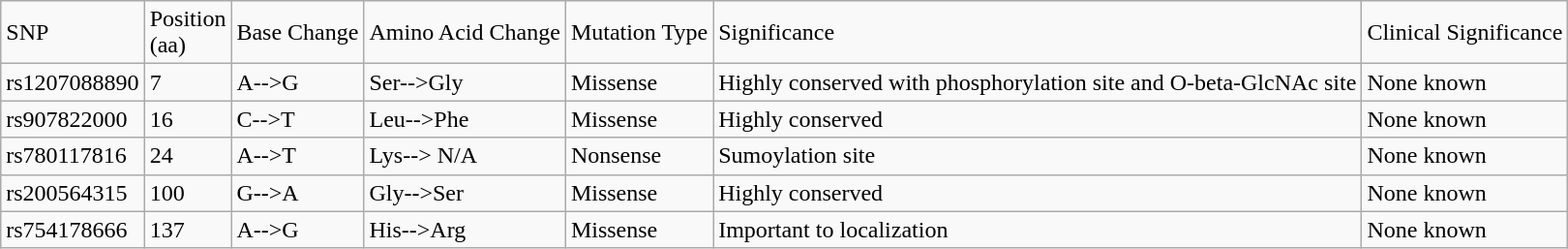<table class="wikitable">
<tr>
<td>SNP</td>
<td>Position<br>(aa)</td>
<td>Base Change</td>
<td>Amino Acid Change</td>
<td>Mutation Type</td>
<td>Significance</td>
<td>Clinical Significance</td>
</tr>
<tr>
<td>rs1207088890</td>
<td>7</td>
<td>A-->G</td>
<td>Ser-->Gly</td>
<td>Missense</td>
<td>Highly conserved with phosphorylation site and O-beta-GlcNAc site</td>
<td>None known</td>
</tr>
<tr>
<td>rs907822000</td>
<td>16</td>
<td>C-->T</td>
<td>Leu-->Phe</td>
<td>Missense</td>
<td>Highly conserved</td>
<td>None known</td>
</tr>
<tr>
<td>rs780117816</td>
<td>24</td>
<td>A-->T</td>
<td>Lys--> N/A</td>
<td>Nonsense</td>
<td>Sumoylation site</td>
<td>None known</td>
</tr>
<tr>
<td>rs200564315</td>
<td>100</td>
<td>G-->A</td>
<td>Gly-->Ser</td>
<td>Missense</td>
<td>Highly conserved</td>
<td>None known</td>
</tr>
<tr>
<td>rs754178666</td>
<td>137</td>
<td>A-->G</td>
<td>His-->Arg</td>
<td>Missense</td>
<td>Important to localization</td>
<td>None known</td>
</tr>
</table>
